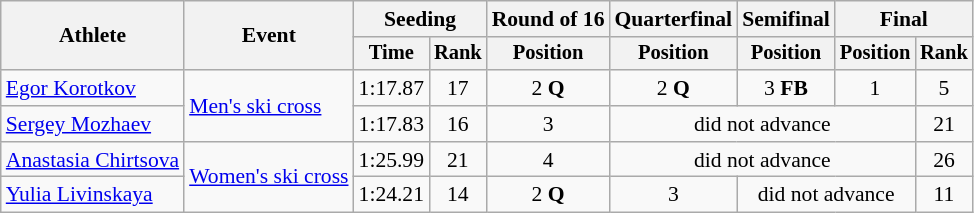<table class="wikitable" style="font-size:90%">
<tr>
<th rowspan="2">Athlete</th>
<th rowspan="2">Event</th>
<th colspan="2">Seeding</th>
<th>Round of 16</th>
<th>Quarterfinal</th>
<th>Semifinal</th>
<th colspan=2>Final</th>
</tr>
<tr style="font-size:95%">
<th>Time</th>
<th>Rank</th>
<th>Position</th>
<th>Position</th>
<th>Position</th>
<th>Position</th>
<th>Rank</th>
</tr>
<tr align=center>
<td align=left><a href='#'>Egor Korotkov</a></td>
<td align=left rowspan=2><a href='#'>Men's ski cross</a></td>
<td>1:17.87</td>
<td>17</td>
<td>2 <strong>Q</strong></td>
<td>2 <strong>Q</strong></td>
<td>3 <strong>FB</strong></td>
<td>1</td>
<td>5</td>
</tr>
<tr align=center>
<td align=left><a href='#'>Sergey Mozhaev</a></td>
<td>1:17.83</td>
<td>16</td>
<td>3</td>
<td colspan=3>did not advance</td>
<td>21</td>
</tr>
<tr align=center>
<td align=left><a href='#'>Anastasia Chirtsova</a></td>
<td align=left rowspan=2><a href='#'>Women's ski cross</a></td>
<td>1:25.99</td>
<td>21</td>
<td>4</td>
<td colspan=3>did not advance</td>
<td>26</td>
</tr>
<tr align=center>
<td align=left><a href='#'>Yulia Livinskaya</a></td>
<td>1:24.21</td>
<td>14</td>
<td>2 <strong>Q</strong></td>
<td>3</td>
<td colspan=2>did not advance</td>
<td>11</td>
</tr>
</table>
